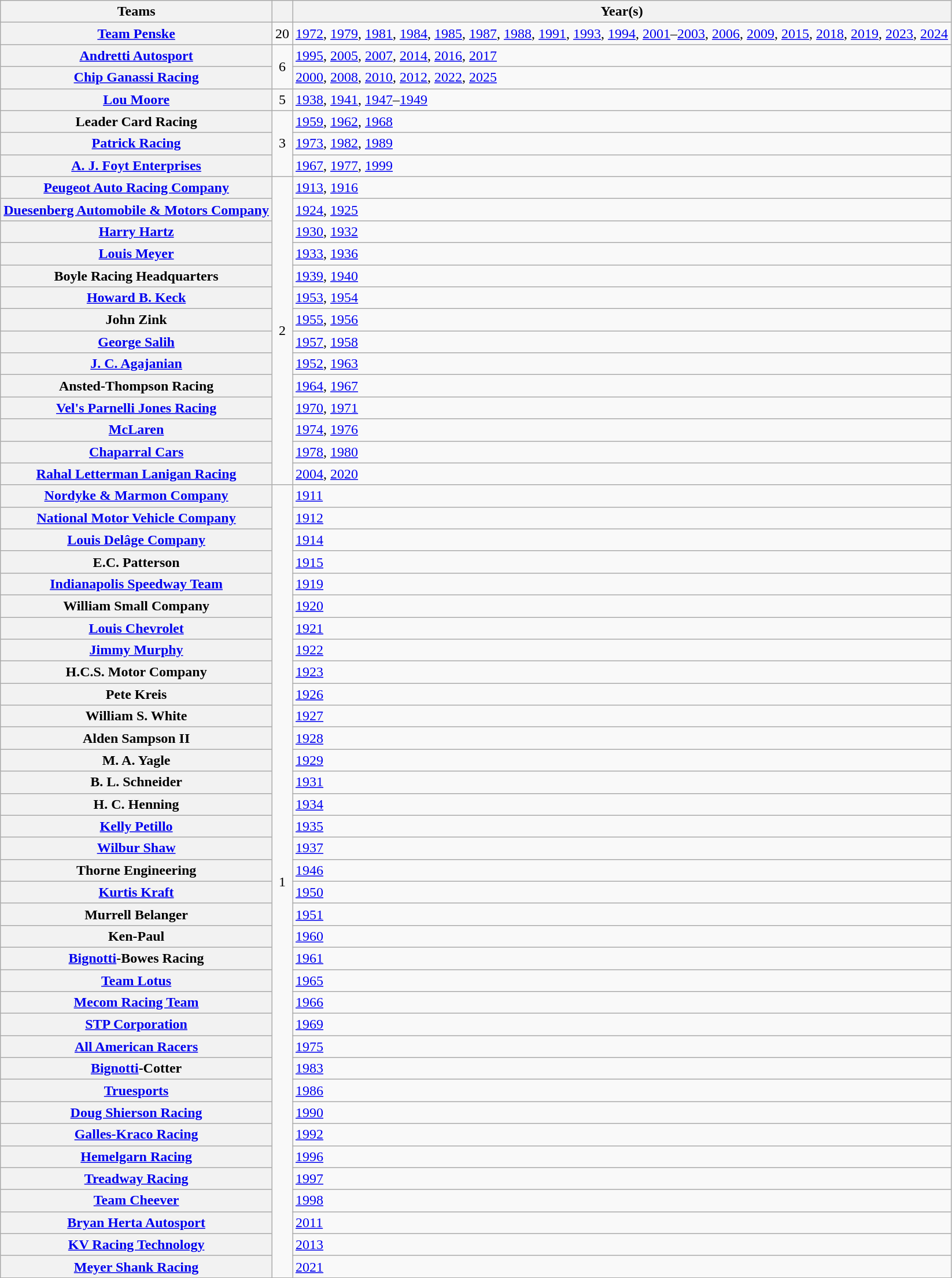<table class="wikitable sortable plainrowheaders">
<tr>
<th scope="col">Teams</th>
<th scope="col"></th>
<th scope="col">Year(s)</th>
</tr>
<tr>
<th scope="row"><a href='#'>Team Penske</a></th>
<td align="center">20</td>
<td><a href='#'>1972</a>, <a href='#'>1979</a>, <a href='#'>1981</a>, <a href='#'>1984</a>, <a href='#'>1985</a>, <a href='#'>1987</a>, <a href='#'>1988</a>, <a href='#'>1991</a>, <a href='#'>1993</a>, <a href='#'>1994</a>, <a href='#'>2001</a>–<a href='#'>2003</a>, <a href='#'>2006</a>, <a href='#'>2009</a>, <a href='#'>2015</a>, <a href='#'>2018</a>, <a href='#'>2019</a>, <a href='#'>2023</a>, <a href='#'>2024</a></td>
</tr>
<tr>
<th scope="row"><a href='#'>Andretti Autosport</a></th>
<td rowspan="2" align="center">6</td>
<td><a href='#'>1995</a>, <a href='#'>2005</a>, <a href='#'>2007</a>, <a href='#'>2014</a>, <a href='#'>2016</a>, <a href='#'>2017</a></td>
</tr>
<tr>
<th scope="row"><a href='#'>Chip Ganassi Racing</a></th>
<td><a href='#'>2000</a>, <a href='#'>2008</a>, <a href='#'>2010</a>, <a href='#'>2012</a>, <a href='#'>2022</a>, <a href='#'>2025</a></td>
</tr>
<tr>
<th scope="row"><a href='#'>Lou Moore</a></th>
<td align="center">5</td>
<td><a href='#'>1938</a>, <a href='#'>1941</a>, <a href='#'>1947</a>–<a href='#'>1949</a></td>
</tr>
<tr>
<th scope="row">Leader Card Racing</th>
<td align="center" rowspan=3>3</td>
<td><a href='#'>1959</a>, <a href='#'>1962</a>, <a href='#'>1968</a></td>
</tr>
<tr>
<th scope="row"><a href='#'>Patrick Racing</a></th>
<td><a href='#'>1973</a>, <a href='#'>1982</a>, <a href='#'>1989</a></td>
</tr>
<tr>
<th scope="row"><a href='#'>A. J. Foyt Enterprises</a></th>
<td><a href='#'>1967</a>, <a href='#'>1977</a>, <a href='#'>1999</a></td>
</tr>
<tr>
<th scope="row"><a href='#'>Peugeot Auto Racing Company</a></th>
<td align="center" rowspan= 14>2</td>
<td><a href='#'>1913</a>, <a href='#'>1916</a></td>
</tr>
<tr>
<th scope="row"><a href='#'>Duesenberg Automobile & Motors Company</a></th>
<td><a href='#'>1924</a>, <a href='#'>1925</a></td>
</tr>
<tr>
<th scope="row"><a href='#'>Harry Hartz</a></th>
<td><a href='#'>1930</a>, <a href='#'>1932</a></td>
</tr>
<tr>
<th scope="row"><a href='#'>Louis Meyer</a></th>
<td><a href='#'>1933</a>, <a href='#'>1936</a></td>
</tr>
<tr>
<th scope="row">Boyle Racing Headquarters</th>
<td><a href='#'>1939</a>, <a href='#'>1940</a></td>
</tr>
<tr>
<th scope="row"><a href='#'>Howard B. Keck</a></th>
<td><a href='#'>1953</a>, <a href='#'>1954</a></td>
</tr>
<tr>
<th scope="row">John Zink</th>
<td><a href='#'>1955</a>, <a href='#'>1956</a></td>
</tr>
<tr>
<th scope="row"><a href='#'>George Salih</a></th>
<td><a href='#'>1957</a>, <a href='#'>1958</a></td>
</tr>
<tr>
<th scope="row"><a href='#'>J. C. Agajanian</a></th>
<td><a href='#'>1952</a>, <a href='#'>1963</a></td>
</tr>
<tr>
<th scope="row">Ansted-Thompson Racing</th>
<td><a href='#'>1964</a>, <a href='#'>1967</a></td>
</tr>
<tr>
<th scope="row"><a href='#'>Vel's Parnelli Jones Racing</a></th>
<td><a href='#'>1970</a>, <a href='#'>1971</a></td>
</tr>
<tr>
<th scope="row"><a href='#'>McLaren</a></th>
<td><a href='#'>1974</a>, <a href='#'>1976</a></td>
</tr>
<tr>
<th scope="row"><a href='#'>Chaparral Cars</a></th>
<td><a href='#'>1978</a>, <a href='#'>1980</a></td>
</tr>
<tr>
<th scope="row"><a href='#'>Rahal Letterman Lanigan Racing</a></th>
<td><a href='#'>2004</a>, <a href='#'>2020</a></td>
</tr>
<tr>
<th scope="row"><a href='#'>Nordyke & Marmon Company</a></th>
<td align="center" rowspan= 36>1</td>
<td><a href='#'>1911</a></td>
</tr>
<tr>
<th scope="row"><a href='#'>National Motor Vehicle Company</a></th>
<td><a href='#'>1912</a></td>
</tr>
<tr>
<th scope="row"><a href='#'>Louis Delâge Company</a></th>
<td><a href='#'>1914</a></td>
</tr>
<tr>
<th scope="row">E.C. Patterson</th>
<td><a href='#'>1915</a></td>
</tr>
<tr>
<th scope="row"><a href='#'>Indianapolis Speedway Team</a></th>
<td><a href='#'>1919</a></td>
</tr>
<tr>
<th scope="row">William Small Company</th>
<td><a href='#'>1920</a></td>
</tr>
<tr>
<th scope="row"><a href='#'>Louis Chevrolet</a></th>
<td><a href='#'>1921</a></td>
</tr>
<tr>
<th scope="row"><a href='#'>Jimmy Murphy</a></th>
<td><a href='#'>1922</a></td>
</tr>
<tr>
<th scope="row">H.C.S. Motor Company</th>
<td><a href='#'>1923</a></td>
</tr>
<tr>
<th scope="row">Pete Kreis</th>
<td><a href='#'>1926</a></td>
</tr>
<tr>
<th scope="row">William S. White</th>
<td><a href='#'>1927</a></td>
</tr>
<tr>
<th scope="row">Alden Sampson II</th>
<td><a href='#'>1928</a></td>
</tr>
<tr>
<th scope="row">M. A. Yagle</th>
<td><a href='#'>1929</a></td>
</tr>
<tr>
<th scope="row">B. L. Schneider</th>
<td><a href='#'>1931</a></td>
</tr>
<tr>
<th scope="row">H. C. Henning</th>
<td><a href='#'>1934</a></td>
</tr>
<tr>
<th scope="row"><a href='#'>Kelly Petillo</a></th>
<td><a href='#'>1935</a></td>
</tr>
<tr>
<th scope="row"><a href='#'>Wilbur Shaw</a></th>
<td><a href='#'>1937</a></td>
</tr>
<tr>
<th scope="row">Thorne Engineering</th>
<td><a href='#'>1946</a></td>
</tr>
<tr>
<th scope="row"><a href='#'>Kurtis Kraft</a></th>
<td><a href='#'>1950</a></td>
</tr>
<tr>
<th scope="row">Murrell Belanger</th>
<td><a href='#'>1951</a></td>
</tr>
<tr>
<th scope="row">Ken-Paul</th>
<td><a href='#'>1960</a></td>
</tr>
<tr>
<th scope="row"><a href='#'>Bignotti</a>-Bowes Racing</th>
<td><a href='#'>1961</a></td>
</tr>
<tr>
<th scope="row"><a href='#'>Team Lotus</a></th>
<td><a href='#'>1965</a></td>
</tr>
<tr>
<th scope="row"><a href='#'>Mecom Racing Team</a></th>
<td><a href='#'>1966</a></td>
</tr>
<tr>
<th scope="row"><a href='#'>STP Corporation</a></th>
<td><a href='#'>1969</a></td>
</tr>
<tr>
<th scope="row"><a href='#'>All American Racers</a></th>
<td><a href='#'>1975</a></td>
</tr>
<tr>
<th scope="row"><a href='#'>Bignotti</a>-Cotter</th>
<td><a href='#'>1983</a></td>
</tr>
<tr>
<th scope="row"><a href='#'>Truesports</a></th>
<td><a href='#'>1986</a></td>
</tr>
<tr>
<th scope="row"><a href='#'>Doug Shierson Racing</a></th>
<td><a href='#'>1990</a></td>
</tr>
<tr>
<th scope="row"><a href='#'>Galles-Kraco Racing</a></th>
<td><a href='#'>1992</a></td>
</tr>
<tr>
<th scope="row"><a href='#'>Hemelgarn Racing</a></th>
<td><a href='#'>1996</a></td>
</tr>
<tr>
<th scope="row"><a href='#'>Treadway Racing</a></th>
<td><a href='#'>1997</a></td>
</tr>
<tr>
<th scope="row"><a href='#'>Team Cheever</a></th>
<td><a href='#'>1998</a></td>
</tr>
<tr>
<th scope="row"><a href='#'>Bryan Herta Autosport</a></th>
<td><a href='#'>2011</a></td>
</tr>
<tr>
<th scope="row"><a href='#'>KV Racing Technology</a></th>
<td><a href='#'>2013</a></td>
</tr>
<tr>
<th scope="row"><a href='#'>Meyer Shank Racing</a></th>
<td><a href='#'>2021</a></td>
</tr>
<tr>
</tr>
</table>
